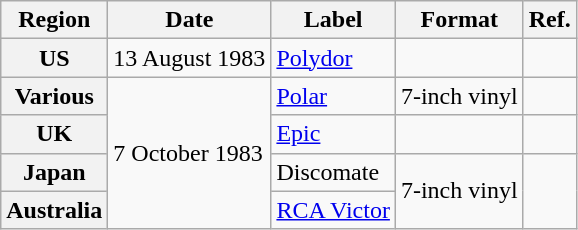<table class="wikitable plainrowheaders">
<tr>
<th scope="col">Region</th>
<th scope="col">Date</th>
<th scope="col">Label</th>
<th scope="col">Format</th>
<th scope="col">Ref.</th>
</tr>
<tr>
<th scope="row">US</th>
<td scope="row">13 August 1983</td>
<td scope="row"><a href='#'>Polydor</a></td>
<td scope="row"></td>
<td scope="row"></td>
</tr>
<tr>
<th scope="row">Various</th>
<td scope="row" rowspan="4">7 October 1983</td>
<td scope="row"><a href='#'>Polar</a></td>
<td scope="row">7-inch vinyl</td>
<td scope="row"></td>
</tr>
<tr>
<th scope="row">UK</th>
<td scope="row"><a href='#'>Epic</a></td>
<td scope="row"></td>
<td scope="row"></td>
</tr>
<tr>
<th scope="row">Japan</th>
<td scope="row">Discomate</td>
<td scope="row" rowspan="2">7-inch vinyl</td>
<td scope="row" rowspan="2"></td>
</tr>
<tr>
<th scope="row">Australia</th>
<td scope="row"><a href='#'>RCA Victor</a></td>
</tr>
</table>
